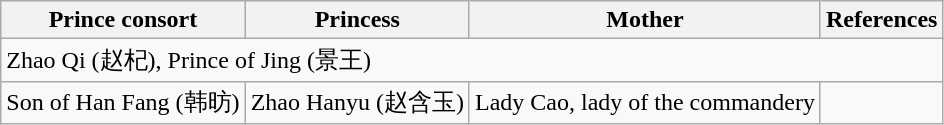<table class="wikitable">
<tr>
<th>Prince consort</th>
<th>Princess</th>
<th>Mother</th>
<th>References</th>
</tr>
<tr>
<td colspan="4">Zhao Qi (赵杞), Prince of Jing (景王)</td>
</tr>
<tr>
<td>Son of Han Fang (韩昉)</td>
<td>Zhao Hanyu (赵含玉)</td>
<td>Lady Cao, lady of the commandery</td>
<td></td>
</tr>
</table>
